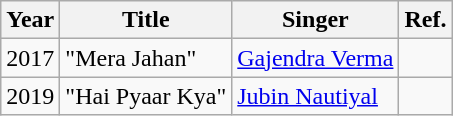<table class="wikitable">
<tr>
<th>Year</th>
<th>Title</th>
<th>Singer</th>
<th>Ref.</th>
</tr>
<tr>
<td>2017</td>
<td>"Mera Jahan"</td>
<td><a href='#'>Gajendra Verma</a></td>
<td style="text-align:center;"></td>
</tr>
<tr>
<td>2019</td>
<td>"Hai Pyaar Kya"</td>
<td><a href='#'>Jubin Nautiyal</a></td>
<td></td>
</tr>
</table>
